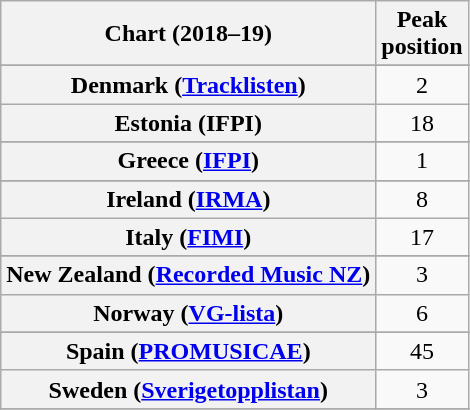<table class="wikitable sortable plainrowheaders" style="text-align:center">
<tr>
<th scope="col">Chart (2018–19)</th>
<th scope="col">Peak<br> position</th>
</tr>
<tr>
</tr>
<tr>
</tr>
<tr>
</tr>
<tr>
</tr>
<tr>
</tr>
<tr>
</tr>
<tr>
<th scope="row">Denmark (<a href='#'>Tracklisten</a>)</th>
<td>2</td>
</tr>
<tr>
<th scope="row">Estonia (IFPI)</th>
<td>18</td>
</tr>
<tr>
</tr>
<tr>
</tr>
<tr>
</tr>
<tr>
<th scope="row">Greece (<a href='#'>IFPI</a>)</th>
<td>1</td>
</tr>
<tr>
</tr>
<tr>
</tr>
<tr>
<th scope="row">Ireland (<a href='#'>IRMA</a>)</th>
<td>8</td>
</tr>
<tr>
<th scope="row">Italy (<a href='#'>FIMI</a>)</th>
<td>17</td>
</tr>
<tr>
</tr>
<tr>
</tr>
<tr>
<th scope="row">New Zealand (<a href='#'>Recorded Music NZ</a>)</th>
<td>3</td>
</tr>
<tr>
<th scope="row">Norway (<a href='#'>VG-lista</a>)</th>
<td>6</td>
</tr>
<tr>
</tr>
<tr>
</tr>
<tr>
</tr>
<tr>
<th scope="row">Spain (<a href='#'>PROMUSICAE</a>)</th>
<td>45</td>
</tr>
<tr>
<th scope="row">Sweden (<a href='#'>Sverigetopplistan</a>)</th>
<td>3</td>
</tr>
<tr>
</tr>
<tr>
</tr>
<tr>
</tr>
<tr>
</tr>
<tr>
</tr>
<tr>
</tr>
</table>
